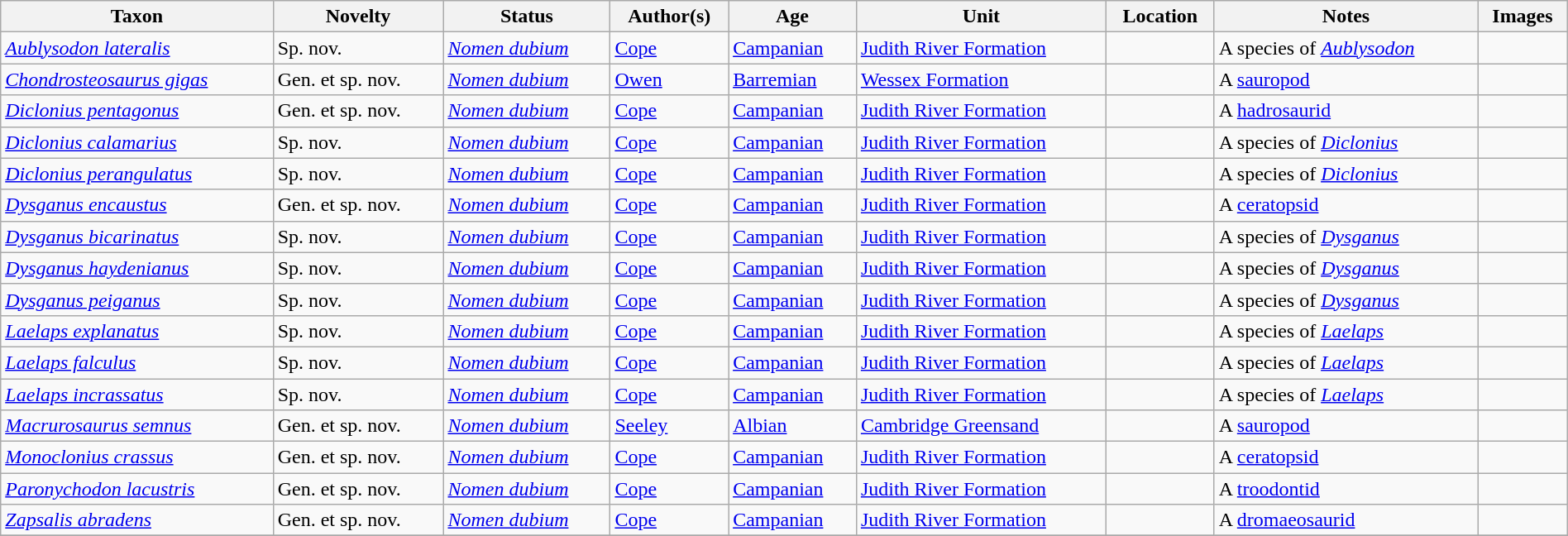<table class="wikitable sortable" align="center" width="100%">
<tr>
<th>Taxon</th>
<th>Novelty</th>
<th>Status</th>
<th>Author(s)</th>
<th>Age</th>
<th>Unit</th>
<th>Location</th>
<th>Notes</th>
<th>Images</th>
</tr>
<tr>
<td><em><a href='#'>Aublysodon lateralis</a></em></td>
<td>Sp. nov.</td>
<td><em><a href='#'>Nomen dubium</a></em></td>
<td><a href='#'>Cope</a></td>
<td><a href='#'>Campanian</a></td>
<td><a href='#'>Judith River Formation</a></td>
<td></td>
<td>A species of <em><a href='#'>Aublysodon</a></em></td>
<td></td>
</tr>
<tr>
<td><em><a href='#'>Chondrosteosaurus gigas</a></em></td>
<td>Gen. et sp. nov.</td>
<td><em><a href='#'>Nomen dubium</a></em></td>
<td><a href='#'>Owen</a></td>
<td><a href='#'>Barremian</a></td>
<td><a href='#'>Wessex Formation</a></td>
<td></td>
<td>A <a href='#'>sauropod</a></td>
<td></td>
</tr>
<tr>
<td><em><a href='#'>Diclonius pentagonus</a></em></td>
<td>Gen. et sp. nov.</td>
<td><em><a href='#'>Nomen dubium</a></em></td>
<td><a href='#'>Cope</a></td>
<td><a href='#'>Campanian</a></td>
<td><a href='#'>Judith River Formation</a></td>
<td></td>
<td>A <a href='#'>hadrosaurid</a></td>
<td></td>
</tr>
<tr>
<td><em><a href='#'>Diclonius calamarius</a></em></td>
<td>Sp. nov.</td>
<td><em><a href='#'>Nomen dubium</a></em></td>
<td><a href='#'>Cope</a></td>
<td><a href='#'>Campanian</a></td>
<td><a href='#'>Judith River Formation</a></td>
<td></td>
<td>A species of <em><a href='#'>Diclonius</a></em></td>
<td></td>
</tr>
<tr>
<td><em><a href='#'>Diclonius perangulatus</a></em></td>
<td>Sp. nov.</td>
<td><em><a href='#'>Nomen dubium</a></em></td>
<td><a href='#'>Cope</a></td>
<td><a href='#'>Campanian</a></td>
<td><a href='#'>Judith River Formation</a></td>
<td></td>
<td>A species of <em><a href='#'>Diclonius</a></em></td>
<td></td>
</tr>
<tr>
<td><em><a href='#'>Dysganus encaustus</a></em></td>
<td>Gen. et sp. nov.</td>
<td><em><a href='#'>Nomen dubium</a></em></td>
<td><a href='#'>Cope</a></td>
<td><a href='#'>Campanian</a></td>
<td><a href='#'>Judith River Formation</a></td>
<td></td>
<td>A <a href='#'>ceratopsid</a></td>
<td></td>
</tr>
<tr>
<td><em><a href='#'>Dysganus bicarinatus</a></em></td>
<td>Sp. nov.</td>
<td><em><a href='#'>Nomen dubium</a></em></td>
<td><a href='#'>Cope</a></td>
<td><a href='#'>Campanian</a></td>
<td><a href='#'>Judith River Formation</a></td>
<td></td>
<td>A species of <em><a href='#'>Dysganus</a></em></td>
<td></td>
</tr>
<tr>
<td><em><a href='#'>Dysganus haydenianus</a></em></td>
<td>Sp. nov.</td>
<td><em><a href='#'>Nomen dubium</a></em></td>
<td><a href='#'>Cope</a></td>
<td><a href='#'>Campanian</a></td>
<td><a href='#'>Judith River Formation</a></td>
<td></td>
<td>A species of <em><a href='#'>Dysganus</a></em></td>
<td></td>
</tr>
<tr>
<td><em><a href='#'>Dysganus peiganus</a></em></td>
<td>Sp. nov.</td>
<td><em><a href='#'>Nomen dubium</a></em></td>
<td><a href='#'>Cope</a></td>
<td><a href='#'>Campanian</a></td>
<td><a href='#'>Judith River Formation</a></td>
<td></td>
<td>A species of <em><a href='#'>Dysganus</a></em></td>
<td></td>
</tr>
<tr>
<td><em><a href='#'>Laelaps explanatus</a></em></td>
<td>Sp. nov.</td>
<td><em><a href='#'>Nomen dubium</a></em></td>
<td><a href='#'>Cope</a></td>
<td><a href='#'>Campanian</a></td>
<td><a href='#'>Judith River Formation</a></td>
<td></td>
<td>A species of <em><a href='#'>Laelaps</a></em></td>
<td></td>
</tr>
<tr>
<td><em><a href='#'>Laelaps falculus</a></em></td>
<td>Sp. nov.</td>
<td><em><a href='#'>Nomen dubium</a></em></td>
<td><a href='#'>Cope</a></td>
<td><a href='#'>Campanian</a></td>
<td><a href='#'>Judith River Formation</a></td>
<td></td>
<td>A species of <em><a href='#'>Laelaps</a></em></td>
<td></td>
</tr>
<tr>
<td><em><a href='#'>Laelaps incrassatus</a></em></td>
<td>Sp. nov.</td>
<td><em><a href='#'>Nomen dubium</a></em></td>
<td><a href='#'>Cope</a></td>
<td><a href='#'>Campanian</a></td>
<td><a href='#'>Judith River Formation</a></td>
<td></td>
<td>A species of <em><a href='#'>Laelaps</a></em></td>
<td></td>
</tr>
<tr>
<td><em><a href='#'>Macrurosaurus semnus</a></em></td>
<td>Gen. et sp. nov.</td>
<td><em><a href='#'>Nomen dubium</a></em></td>
<td><a href='#'>Seeley</a></td>
<td><a href='#'>Albian</a></td>
<td><a href='#'>Cambridge Greensand</a></td>
<td></td>
<td>A <a href='#'>sauropod</a></td>
<td></td>
</tr>
<tr>
<td><em><a href='#'>Monoclonius crassus</a></em></td>
<td>Gen. et sp. nov.</td>
<td><em><a href='#'>Nomen dubium</a></em></td>
<td><a href='#'>Cope</a></td>
<td><a href='#'>Campanian</a></td>
<td><a href='#'>Judith River Formation</a></td>
<td></td>
<td>A <a href='#'>ceratopsid</a></td>
<td></td>
</tr>
<tr>
<td><em><a href='#'>Paronychodon lacustris</a></em></td>
<td>Gen. et sp. nov.</td>
<td><em><a href='#'>Nomen dubium</a></em></td>
<td><a href='#'>Cope</a></td>
<td><a href='#'>Campanian</a></td>
<td><a href='#'>Judith River Formation</a></td>
<td></td>
<td>A <a href='#'>troodontid</a></td>
<td></td>
</tr>
<tr>
<td><em><a href='#'>Zapsalis abradens</a></em></td>
<td>Gen. et sp. nov.</td>
<td><em><a href='#'>Nomen dubium</a></em></td>
<td><a href='#'>Cope</a></td>
<td><a href='#'>Campanian</a></td>
<td><a href='#'>Judith River Formation</a></td>
<td></td>
<td>A <a href='#'>dromaeosaurid</a></td>
<td></td>
</tr>
<tr>
</tr>
</table>
